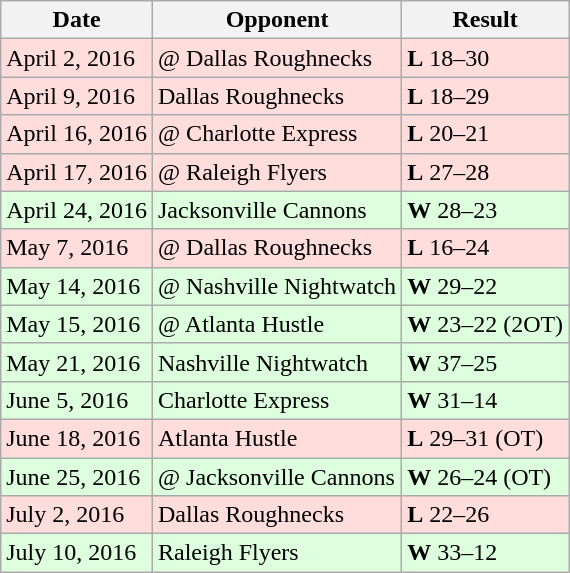<table class="wikitable">
<tr>
<th>Date</th>
<th>Opponent</th>
<th>Result</th>
</tr>
<tr style="background: #ffdddd">
<td>April 2, 2016</td>
<td>@ Dallas Roughnecks</td>
<td><strong>L</strong> 18–30</td>
</tr>
<tr style="background: #ffdddd">
<td>April 9, 2016</td>
<td>Dallas Roughnecks</td>
<td><strong>L</strong> 18–29</td>
</tr>
<tr style="background: #ffdddd">
<td>April 16, 2016</td>
<td>@ Charlotte Express</td>
<td><strong>L</strong> 20–21</td>
</tr>
<tr style="background: #ffdddd">
<td>April 17, 2016</td>
<td>@ Raleigh Flyers</td>
<td><strong>L</strong> 27–28</td>
</tr>
<tr style="background: #ddffdd">
<td>April 24, 2016</td>
<td>Jacksonville Cannons</td>
<td><strong>W</strong> 28–23</td>
</tr>
<tr style="background: #ffdddd">
<td>May 7, 2016</td>
<td>@ Dallas Roughnecks</td>
<td><strong>L</strong> 16–24</td>
</tr>
<tr style="background: #ddffdd">
<td>May 14, 2016</td>
<td>@ Nashville Nightwatch</td>
<td><strong>W</strong> 29–22</td>
</tr>
<tr style="background: #ddffdd">
<td>May 15, 2016</td>
<td>@ Atlanta Hustle</td>
<td><strong>W</strong> 23–22 (2OT)</td>
</tr>
<tr style="background: #ddffdd">
<td>May 21, 2016</td>
<td>Nashville Nightwatch</td>
<td><strong>W</strong> 37–25</td>
</tr>
<tr style="background: #ddffdd">
<td>June 5, 2016</td>
<td>Charlotte Express</td>
<td><strong>W</strong> 31–14</td>
</tr>
<tr style="background: #ffdddd">
<td>June 18, 2016</td>
<td>Atlanta Hustle</td>
<td><strong>L</strong> 29–31 (OT)</td>
</tr>
<tr style="background: #ddffdd">
<td>June 25, 2016</td>
<td>@ Jacksonville Cannons</td>
<td><strong>W</strong> 26–24 (OT)</td>
</tr>
<tr style="background: #ffdddd">
<td>July 2, 2016</td>
<td>Dallas Roughnecks</td>
<td><strong>L</strong> 22–26</td>
</tr>
<tr style="background: #ddffdd">
<td>July 10, 2016</td>
<td>Raleigh Flyers</td>
<td><strong>W</strong> 33–12</td>
</tr>
</table>
